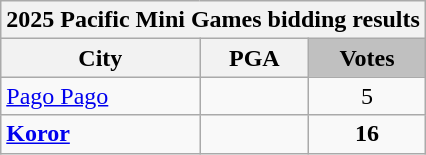<table class="wikitable" width="auto" style="text-align: center">
<tr>
<th colspan="6">2025 Pacific Mini Games bidding results</th>
</tr>
<tr style="background:#efefef;">
<th><strong>City</strong></th>
<th><strong>PGA</strong></th>
<td style="background: silver"><strong>Votes</strong></td>
</tr>
<tr>
<td style="text-align:left;"><a href='#'>Pago Pago</a></td>
<td style="text-align:left;"></td>
<td style="text-align:center;">5</td>
</tr>
<tr>
<td style="text-align:left;"><strong><a href='#'>Koror</a></strong></td>
<td style="text-align:left;"><strong></strong></td>
<td style="text-align:center;"><strong>16</strong></td>
</tr>
</table>
